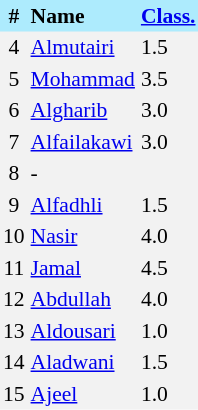<table border=0 cellpadding=2 cellspacing=0  |- bgcolor=#F2F2F2 style="text-align:center; font-size:90%;">
<tr bgcolor=#ADEBFD>
<th>#</th>
<th align=left>Name</th>
<th align=left><a href='#'>Class.</a></th>
</tr>
<tr>
<td>4</td>
<td align=left><a href='#'>Almutairi</a></td>
<td align=left>1.5</td>
</tr>
<tr>
<td>5</td>
<td align=left><a href='#'>Mohammad</a></td>
<td align=left>3.5</td>
</tr>
<tr>
<td>6</td>
<td align=left><a href='#'>Algharib</a></td>
<td align=left>3.0</td>
</tr>
<tr>
<td>7</td>
<td align=left><a href='#'>Alfailakawi</a></td>
<td align=left>3.0</td>
</tr>
<tr>
<td>8</td>
<td align=left>-</td>
<td align=left></td>
</tr>
<tr>
<td>9</td>
<td align=left><a href='#'>Alfadhli</a></td>
<td align=left>1.5</td>
</tr>
<tr>
<td>10</td>
<td align=left><a href='#'>Nasir</a></td>
<td align=left>4.0</td>
</tr>
<tr>
<td>11</td>
<td align=left><a href='#'>Jamal</a></td>
<td align=left>4.5</td>
</tr>
<tr>
<td>12</td>
<td align=left><a href='#'>Abdullah</a></td>
<td align=left>4.0</td>
</tr>
<tr>
<td>13</td>
<td align=left><a href='#'>Aldousari</a></td>
<td align=left>1.0</td>
</tr>
<tr>
<td>14</td>
<td align=left><a href='#'>Aladwani</a></td>
<td align=left>1.5</td>
</tr>
<tr>
<td>15</td>
<td align=left><a href='#'>Ajeel</a></td>
<td align=left>1.0</td>
</tr>
</table>
